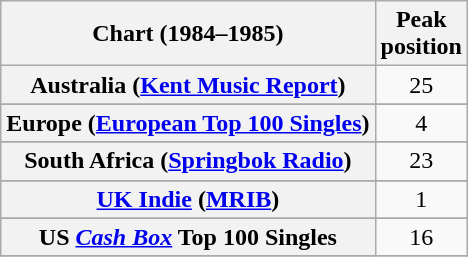<table class="wikitable sortable plainrowheaders" style="text-align:center">
<tr>
<th scope="col">Chart (1984–1985)</th>
<th scope="col">Peak<br>position</th>
</tr>
<tr>
<th scope="row">Australia (<a href='#'>Kent Music Report</a>)</th>
<td>25</td>
</tr>
<tr>
</tr>
<tr>
</tr>
<tr>
</tr>
<tr>
<th scope="row">Europe (<a href='#'>European Top 100 Singles</a>)</th>
<td>4</td>
</tr>
<tr>
</tr>
<tr>
</tr>
<tr>
</tr>
<tr>
</tr>
<tr>
<th scope="row">South Africa (<a href='#'>Springbok Radio</a>)</th>
<td>23</td>
</tr>
<tr>
</tr>
<tr>
</tr>
<tr>
</tr>
<tr>
<th scope="row"><a href='#'>UK Indie</a> (<a href='#'>MRIB</a>)</th>
<td>1</td>
</tr>
<tr>
</tr>
<tr>
</tr>
<tr>
</tr>
<tr>
<th scope="row">US <em><a href='#'>Cash Box</a></em> Top 100 Singles</th>
<td>16</td>
</tr>
<tr>
</tr>
</table>
